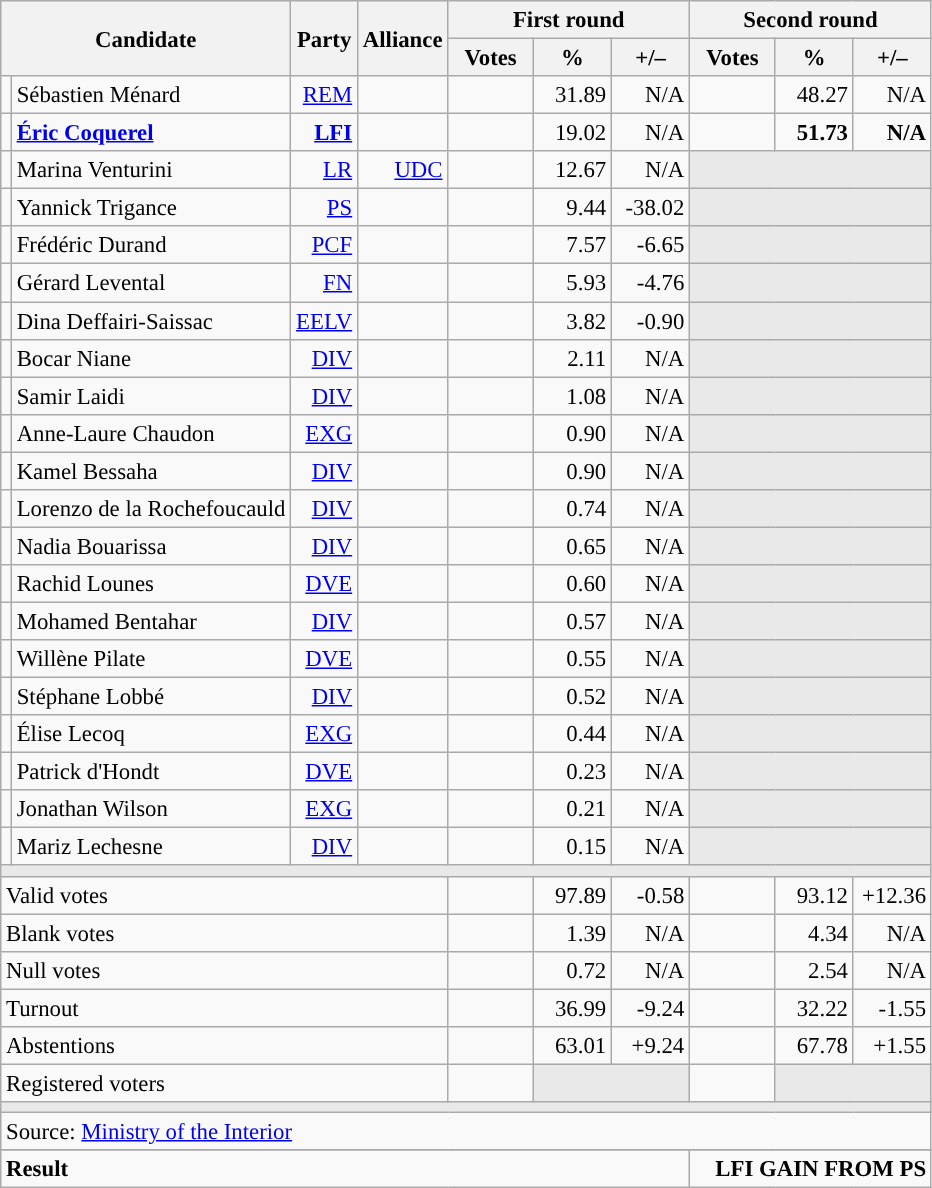<table class="wikitable" style="text-align:right;font-size:95%;">
<tr>
<th rowspan="2" colspan="2">Candidate</th>
<th rowspan="2">Party</th>
<th rowspan="2">Alliance</th>
<th colspan="3">First round</th>
<th colspan="3">Second round</th>
</tr>
<tr>
<th style="width:50px;">Votes</th>
<th style="width:45px;">%</th>
<th style="width:45px;">+/–</th>
<th style="width:50px;">Votes</th>
<th style="width:45px;">%</th>
<th style="width:45px;">+/–</th>
</tr>
<tr>
<td style="color:inherit;background:"></td>
<td style="text-align:left;">Sébastien Ménard</td>
<td><a href='#'>REM</a> </td>
<td></td>
<td></td>
<td>31.89</td>
<td>N/A</td>
<td></td>
<td>48.27</td>
<td>N/A</td>
</tr>
<tr>
<td style="color:inherit;background:"></td>
<td style="text-align:left;"><strong><a href='#'>Éric Coquerel</a></strong></td>
<td><a href='#'><strong>LFI</strong></a> </td>
<td></td>
<td></td>
<td>19.02</td>
<td>N/A</td>
<td><strong></strong></td>
<td><strong>51.73</strong></td>
<td><strong>N/A</strong></td>
</tr>
<tr>
<td style="color:inherit;background:"></td>
<td style="text-align:left;">Marina Venturini</td>
<td><a href='#'>LR</a></td>
<td><a href='#'>UDC</a></td>
<td></td>
<td>12.67</td>
<td>N/A</td>
<td colspan="3" style="background:#E9E9E9;"></td>
</tr>
<tr>
<td style="color:inherit;background:"></td>
<td style="text-align:left;">Yannick Trigance</td>
<td><a href='#'>PS</a></td>
<td></td>
<td></td>
<td>9.44</td>
<td>-38.02</td>
<td colspan="3" style="background:#E9E9E9;"></td>
</tr>
<tr>
<td style="color:inherit;background:"></td>
<td style="text-align:left;">Frédéric Durand</td>
<td><a href='#'>PCF</a></td>
<td></td>
<td></td>
<td>7.57</td>
<td>-6.65</td>
<td colspan="3" style="background:#E9E9E9;"></td>
</tr>
<tr>
<td style="color:inherit;background:"></td>
<td style="text-align:left;">Gérard Levental</td>
<td><a href='#'>FN</a></td>
<td></td>
<td></td>
<td>5.93</td>
<td>-4.76</td>
<td colspan="3" style="background:#E9E9E9;"></td>
</tr>
<tr>
<td style="color:inherit;background:"></td>
<td style="text-align:left;">Dina Deffairi-Saissac</td>
<td><a href='#'>EELV</a></td>
<td></td>
<td></td>
<td>3.82</td>
<td>-0.90</td>
<td colspan="3" style="background:#E9E9E9;"></td>
</tr>
<tr>
<td style="color:inherit;background:"></td>
<td style="text-align:left;">Bocar Niane</td>
<td><a href='#'>DIV</a></td>
<td></td>
<td></td>
<td>2.11</td>
<td>N/A</td>
<td colspan="3" style="background:#E9E9E9;"></td>
</tr>
<tr>
<td style="color:inherit;background:"></td>
<td style="text-align:left;">Samir Laidi</td>
<td><a href='#'>DIV</a></td>
<td></td>
<td></td>
<td>1.08</td>
<td>N/A</td>
<td colspan="3" style="background:#E9E9E9;"></td>
</tr>
<tr>
<td style="color:inherit;background:"></td>
<td style="text-align:left;">Anne-Laure Chaudon</td>
<td><a href='#'>EXG</a></td>
<td></td>
<td></td>
<td>0.90</td>
<td>N/A</td>
<td colspan="3" style="background:#E9E9E9;"></td>
</tr>
<tr>
<td style="color:inherit;background:"></td>
<td style="text-align:left;">Kamel Bessaha</td>
<td><a href='#'>DIV</a></td>
<td></td>
<td></td>
<td>0.90</td>
<td>N/A</td>
<td colspan="3" style="background:#E9E9E9;"></td>
</tr>
<tr>
<td style="color:inherit;background:"></td>
<td style="text-align:left;">Lorenzo de la Rochefoucauld</td>
<td><a href='#'>DIV</a></td>
<td></td>
<td></td>
<td>0.74</td>
<td>N/A</td>
<td colspan="3" style="background:#E9E9E9;"></td>
</tr>
<tr>
<td style="color:inherit;background:"></td>
<td style="text-align:left;">Nadia Bouarissa</td>
<td><a href='#'>DIV</a></td>
<td></td>
<td></td>
<td>0.65</td>
<td>N/A</td>
<td colspan="3" style="background:#E9E9E9;"></td>
</tr>
<tr>
<td style="color:inherit;background:"></td>
<td style="text-align:left;">Rachid Lounes</td>
<td><a href='#'>DVE</a></td>
<td></td>
<td></td>
<td>0.60</td>
<td>N/A</td>
<td colspan="3" style="background:#E9E9E9;"></td>
</tr>
<tr>
<td style="color:inherit;background:"></td>
<td style="text-align:left;">Mohamed Bentahar</td>
<td><a href='#'>DIV</a></td>
<td></td>
<td></td>
<td>0.57</td>
<td>N/A</td>
<td colspan="3" style="background:#E9E9E9;"></td>
</tr>
<tr>
<td style="color:inherit;background:"></td>
<td style="text-align:left;">Willène Pilate</td>
<td><a href='#'>DVE</a></td>
<td></td>
<td></td>
<td>0.55</td>
<td>N/A</td>
<td colspan="3" style="background:#E9E9E9;"></td>
</tr>
<tr>
<td style="color:inherit;background:"></td>
<td style="text-align:left;">Stéphane Lobbé</td>
<td><a href='#'>DIV</a></td>
<td></td>
<td></td>
<td>0.52</td>
<td>N/A</td>
<td colspan="3" style="background:#E9E9E9;"></td>
</tr>
<tr>
<td style="color:inherit;background:"></td>
<td style="text-align:left;">Élise Lecoq</td>
<td><a href='#'>EXG</a></td>
<td></td>
<td></td>
<td>0.44</td>
<td>N/A</td>
<td colspan="3" style="background:#E9E9E9;"></td>
</tr>
<tr>
<td style="color:inherit;background:"></td>
<td style="text-align:left;">Patrick d'Hondt</td>
<td><a href='#'>DVE</a></td>
<td></td>
<td></td>
<td>0.23</td>
<td>N/A</td>
<td colspan="3" style="background:#E9E9E9;"></td>
</tr>
<tr>
<td style="color:inherit;background:"></td>
<td style="text-align:left;">Jonathan Wilson</td>
<td><a href='#'>EXG</a></td>
<td></td>
<td></td>
<td>0.21</td>
<td>N/A</td>
<td colspan="3" style="background:#E9E9E9;"></td>
</tr>
<tr>
<td style="color:inherit;background:"></td>
<td style="text-align:left;">Mariz Lechesne</td>
<td><a href='#'>DIV</a></td>
<td></td>
<td></td>
<td>0.15</td>
<td>N/A</td>
<td colspan="3" style="background:#E9E9E9;"></td>
</tr>
<tr>
<td colspan="10" style="background:#E9E9E9;"></td>
</tr>
<tr>
<td colspan="4" style="text-align:left;">Valid votes</td>
<td></td>
<td>97.89</td>
<td>-0.58</td>
<td></td>
<td>93.12</td>
<td>+12.36</td>
</tr>
<tr>
<td colspan="4" style="text-align:left;">Blank votes</td>
<td></td>
<td>1.39</td>
<td>N/A</td>
<td></td>
<td>4.34</td>
<td>N/A</td>
</tr>
<tr>
<td colspan="4" style="text-align:left;">Null votes</td>
<td></td>
<td>0.72</td>
<td>N/A</td>
<td></td>
<td>2.54</td>
<td>N/A</td>
</tr>
<tr>
<td colspan="4" style="text-align:left;">Turnout</td>
<td></td>
<td>36.99</td>
<td>-9.24</td>
<td></td>
<td>32.22</td>
<td>-1.55</td>
</tr>
<tr>
<td colspan="4" style="text-align:left;">Abstentions</td>
<td></td>
<td>63.01</td>
<td>+9.24</td>
<td></td>
<td>67.78</td>
<td>+1.55</td>
</tr>
<tr>
<td colspan="4" style="text-align:left;">Registered voters</td>
<td></td>
<td colspan="2" style="background:#E9E9E9;"></td>
<td></td>
<td colspan="2" style="background:#E9E9E9;"></td>
</tr>
<tr>
<td colspan="10" style="background:#E9E9E9;"></td>
</tr>
<tr>
<td colspan="10" style="text-align:left;">Source: <a href='#'>Ministry of the Interior</a></td>
</tr>
<tr>
</tr>
<tr style="font-weight:bold">
<td colspan="7" style="text-align:left;">Result</td>
<td colspan="7" style="background-color:">LFI GAIN FROM PS</td>
</tr>
</table>
